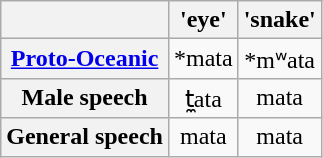<table class="wikitable">
<tr>
<th></th>
<th>'eye'</th>
<th>'snake'</th>
</tr>
<tr align="center">
<th><a href='#'>Proto-Oceanic</a></th>
<td>*mata</td>
<td>*mʷata</td>
</tr>
<tr align="center">
<th>Male speech</th>
<td>t̼ata</td>
<td>mata</td>
</tr>
<tr align="center">
<th>General speech</th>
<td>mata</td>
<td>mata</td>
</tr>
</table>
